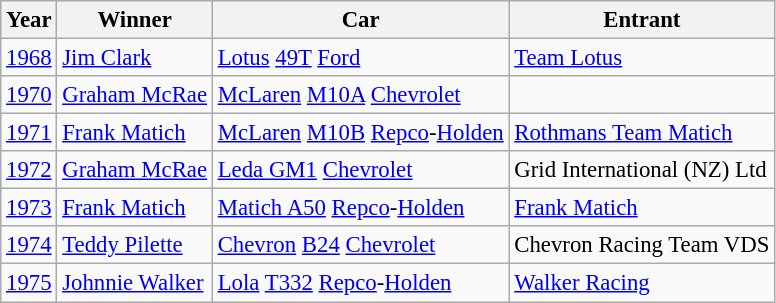<table class="wikitable" style="font-size: 95%;">
<tr>
<th>Year</th>
<th>Winner</th>
<th>Car</th>
<th>Entrant</th>
</tr>
<tr>
<td><a href='#'>1968</a></td>
<td> <a href='#'>Jim Clark</a></td>
<td><a href='#'>Lotus</a> <a href='#'>49T</a> <a href='#'>Ford</a></td>
<td><a href='#'>Team Lotus</a></td>
</tr>
<tr>
<td><a href='#'>1970</a></td>
<td> <a href='#'>Graham McRae</a></td>
<td><a href='#'>McLaren</a> <a href='#'>M10A</a> <a href='#'>Chevrolet</a></td>
<td></td>
</tr>
<tr>
<td><a href='#'>1971</a></td>
<td> <a href='#'>Frank Matich</a></td>
<td><a href='#'>McLaren</a> <a href='#'>M10B</a> <a href='#'>Repco</a>-<a href='#'>Holden</a></td>
<td><a href='#'>Rothmans Team Matich</a></td>
</tr>
<tr>
<td><a href='#'>1972</a></td>
<td> <a href='#'>Graham McRae</a></td>
<td><a href='#'>Leda GM1</a> <a href='#'>Chevrolet</a></td>
<td>Grid International (NZ) Ltd</td>
</tr>
<tr>
<td><a href='#'>1973</a></td>
<td> <a href='#'>Frank Matich</a></td>
<td><a href='#'>Matich A50</a> <a href='#'>Repco</a>-<a href='#'>Holden</a></td>
<td><a href='#'>Frank Matich</a></td>
</tr>
<tr>
<td><a href='#'>1974</a></td>
<td> <a href='#'>Teddy Pilette</a></td>
<td><a href='#'>Chevron</a> <a href='#'>B24</a> <a href='#'>Chevrolet</a></td>
<td>Chevron Racing Team VDS</td>
</tr>
<tr>
<td><a href='#'>1975</a></td>
<td> <a href='#'>Johnnie Walker</a></td>
<td><a href='#'>Lola</a> <a href='#'>T332</a> <a href='#'>Repco</a>-<a href='#'>Holden</a></td>
<td><a href='#'>Walker Racing</a></td>
</tr>
</table>
